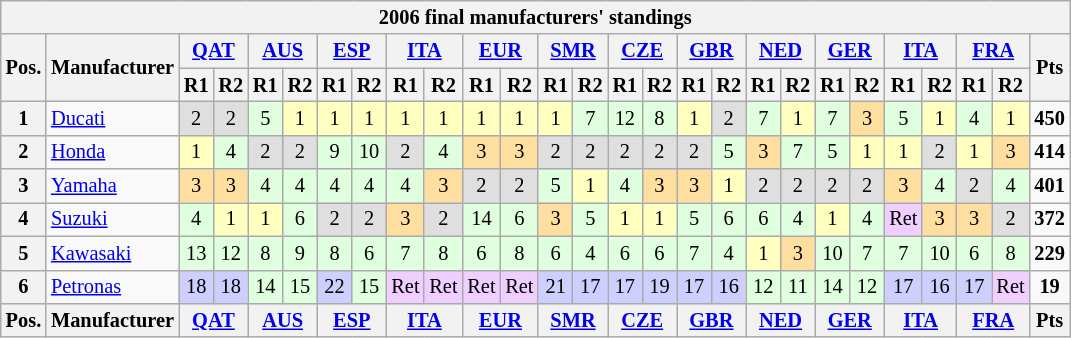<table class="wikitable" style="font-size: 85%; text-align: center">
<tr>
<th colspan=34>2006 final manufacturers' standings</th>
</tr>
<tr valign="top">
<th valign="middle" rowspan=2>Pos.</th>
<th valign="middle" rowspan=2>Manufacturer</th>
<th colspan=2><a href='#'>QAT</a><br></th>
<th colspan=2><a href='#'>AUS</a><br></th>
<th colspan=2><a href='#'>ESP</a><br></th>
<th colspan=2><a href='#'>ITA</a><br></th>
<th colspan=2><a href='#'>EUR</a><br></th>
<th colspan=2><a href='#'>SMR</a><br></th>
<th colspan=2><a href='#'>CZE</a><br></th>
<th colspan=2><a href='#'>GBR</a><br></th>
<th colspan=2><a href='#'>NED</a><br></th>
<th colspan=2><a href='#'>GER</a><br></th>
<th colspan=2><a href='#'>ITA</a><br></th>
<th colspan=2><a href='#'>FRA</a><br></th>
<th valign="middle" rowspan=2>Pts</th>
</tr>
<tr>
<th>R1</th>
<th>R2</th>
<th>R1</th>
<th>R2</th>
<th>R1</th>
<th>R2</th>
<th>R1</th>
<th>R2</th>
<th>R1</th>
<th>R2</th>
<th>R1</th>
<th>R2</th>
<th>R1</th>
<th>R2</th>
<th>R1</th>
<th>R2</th>
<th>R1</th>
<th>R2</th>
<th>R1</th>
<th>R2</th>
<th>R1</th>
<th>R2</th>
<th>R1</th>
<th>R2</th>
</tr>
<tr>
<th>1</th>
<td align="left"> <a href='#'>Ducati</a></td>
<td style="background:#dfdfdf;">2</td>
<td style="background:#dfdfdf;">2</td>
<td style="background:#dfffdf;">5</td>
<td style="background:#ffffbf;">1</td>
<td style="background:#ffffbf;">1</td>
<td style="background:#ffffbf;">1</td>
<td style="background:#ffffbf;">1</td>
<td style="background:#ffffbf;">1</td>
<td style="background:#ffffbf;">1</td>
<td style="background:#ffffbf;">1</td>
<td style="background:#ffffbf;">1</td>
<td style="background:#dfffdf;">7</td>
<td style="background:#dfffdf;">12</td>
<td style="background:#dfffdf;">8</td>
<td style="background:#ffffbf;">1</td>
<td style="background:#dfdfdf;">2</td>
<td style="background:#dfffdf;">7</td>
<td style="background:#ffffbf;">1</td>
<td style="background:#dfffdf;">7</td>
<td style="background:#ffdf9f;">3</td>
<td style="background:#dfffdf;">5</td>
<td style="background:#ffffbf;">1</td>
<td style="background:#dfffdf;">4</td>
<td style="background:#ffffbf;">1</td>
<td><strong>450</strong></td>
</tr>
<tr>
<th>2</th>
<td align="left"> <a href='#'>Honda</a></td>
<td style="background:#ffffbf;">1</td>
<td style="background:#dfffdf;">4</td>
<td style="background:#dfdfdf;">2</td>
<td style="background:#dfdfdf;">2</td>
<td style="background:#dfffdf;">9</td>
<td style="background:#dfffdf;">10</td>
<td style="background:#dfdfdf;">2</td>
<td style="background:#dfffdf;">4</td>
<td style="background:#ffdf9f;">3</td>
<td style="background:#ffdf9f;">3</td>
<td style="background:#dfdfdf;">2</td>
<td style="background:#dfdfdf;">2</td>
<td style="background:#dfdfdf;">2</td>
<td style="background:#dfdfdf;">2</td>
<td style="background:#dfdfdf;">2</td>
<td style="background:#dfffdf;">5</td>
<td style="background:#ffdf9f;">3</td>
<td style="background:#dfffdf;">7</td>
<td style="background:#dfffdf;">5</td>
<td style="background:#ffffbf;">1</td>
<td style="background:#ffffbf;">1</td>
<td style="background:#dfdfdf;">2</td>
<td style="background:#ffffbf;">1</td>
<td style="background:#ffdf9f;">3</td>
<td><strong>414</strong></td>
</tr>
<tr>
<th>3</th>
<td align="left"> <a href='#'>Yamaha</a></td>
<td style="background:#ffdf9f;">3</td>
<td style="background:#ffdf9f;">3</td>
<td style="background:#dfffdf;">4</td>
<td style="background:#dfffdf;">4</td>
<td style="background:#dfffdf;">4</td>
<td style="background:#dfffdf;">4</td>
<td style="background:#dfffdf;">4</td>
<td style="background:#ffdf9f;">3</td>
<td style="background:#dfdfdf;">2</td>
<td style="background:#dfdfdf;">2</td>
<td style="background:#dfffdf;">5</td>
<td style="background:#ffffbf;">1</td>
<td style="background:#dfffdf;">4</td>
<td style="background:#ffdf9f;">3</td>
<td style="background:#ffdf9f;">3</td>
<td style="background:#ffffbf;">1</td>
<td style="background:#dfdfdf;">2</td>
<td style="background:#dfdfdf;">2</td>
<td style="background:#dfdfdf;">2</td>
<td style="background:#dfdfdf;">2</td>
<td style="background:#ffdf9f;">3</td>
<td style="background:#dfffdf;">4</td>
<td style="background:#dfdfdf;">2</td>
<td style="background:#dfffdf;">4</td>
<td><strong>401</strong></td>
</tr>
<tr>
<th>4</th>
<td align="left"> <a href='#'>Suzuki</a></td>
<td style="background:#dfffdf;">4</td>
<td style="background:#ffffbf;">1</td>
<td style="background:#ffffbf;">1</td>
<td style="background:#dfffdf;">6</td>
<td style="background:#dfdfdf;">2</td>
<td style="background:#dfdfdf;">2</td>
<td style="background:#ffdf9f;">3</td>
<td style="background:#dfdfdf;">2</td>
<td style="background:#dfffdf;">14</td>
<td style="background:#dfffdf;">6</td>
<td style="background:#ffdf9f;">3</td>
<td style="background:#dfffdf;">5</td>
<td style="background:#ffffbf;">1</td>
<td style="background:#ffffbf;">1</td>
<td style="background:#dfffdf;">5</td>
<td style="background:#dfffdf;">6</td>
<td style="background:#dfffdf;">6</td>
<td style="background:#dfffdf;">4</td>
<td style="background:#ffffbf;">1</td>
<td style="background:#dfffdf;">4</td>
<td style="background:#efcfff;">Ret</td>
<td style="background:#ffdf9f;">3</td>
<td style="background:#ffdf9f;">3</td>
<td style="background:#dfdfdf;">2</td>
<td><strong>372</strong></td>
</tr>
<tr>
<th>5</th>
<td align="left"> <a href='#'>Kawasaki</a></td>
<td style="background:#dfffdf;">13</td>
<td style="background:#dfffdf;">12</td>
<td style="background:#dfffdf;">8</td>
<td style="background:#dfffdf;">9</td>
<td style="background:#dfffdf;">8</td>
<td style="background:#dfffdf;">6</td>
<td style="background:#dfffdf;">7</td>
<td style="background:#dfffdf;">8</td>
<td style="background:#dfffdf;">6</td>
<td style="background:#dfffdf;">8</td>
<td style="background:#dfffdf;">6</td>
<td style="background:#dfffdf;">4</td>
<td style="background:#dfffdf;">6</td>
<td style="background:#dfffdf;">6</td>
<td style="background:#dfffdf;">7</td>
<td style="background:#dfffdf;">4</td>
<td style="background:#ffffbf;">1</td>
<td style="background:#ffdf9f;">3</td>
<td style="background:#dfffdf;">10</td>
<td style="background:#dfffdf;">7</td>
<td style="background:#dfffdf;">7</td>
<td style="background:#dfffdf;">10</td>
<td style="background:#dfffdf;">6</td>
<td style="background:#dfffdf;">8</td>
<td><strong>229</strong></td>
</tr>
<tr>
<th>6</th>
<td align="left"> <a href='#'>Petronas</a></td>
<td style="background:#cfcfff;">18</td>
<td style="background:#cfcfff;">18</td>
<td style="background:#dfffdf;">14</td>
<td style="background:#dfffdf;">15</td>
<td style="background:#cfcfff;">22</td>
<td style="background:#dfffdf;">15</td>
<td style="background:#efcfff;">Ret</td>
<td style="background:#efcfff;">Ret</td>
<td style="background:#efcfff;">Ret</td>
<td style="background:#efcfff;">Ret</td>
<td style="background:#cfcfff;">21</td>
<td style="background:#cfcfff;">17</td>
<td style="background:#cfcfff;">17</td>
<td style="background:#cfcfff;">19</td>
<td style="background:#cfcfff;">17</td>
<td style="background:#cfcfff;">16</td>
<td style="background:#dfffdf;">12</td>
<td style="background:#dfffdf;">11</td>
<td style="background:#dfffdf;">14</td>
<td style="background:#dfffdf;">12</td>
<td style="background:#cfcfff;">17</td>
<td style="background:#cfcfff;">16</td>
<td style="background:#cfcfff;">17</td>
<td style="background:#efcfff;">Ret</td>
<td><strong>19</strong></td>
</tr>
<tr valign="top">
<th valign="middle">Pos.</th>
<th valign="middle">Manufacturer</th>
<th colspan=2><a href='#'>QAT</a><br></th>
<th colspan=2><a href='#'>AUS</a><br></th>
<th colspan=2><a href='#'>ESP</a><br></th>
<th colspan=2><a href='#'>ITA</a><br></th>
<th colspan=2><a href='#'>EUR</a><br></th>
<th colspan=2><a href='#'>SMR</a><br></th>
<th colspan=2><a href='#'>CZE</a><br></th>
<th colspan=2><a href='#'>GBR</a><br></th>
<th colspan=2><a href='#'>NED</a><br></th>
<th colspan=2><a href='#'>GER</a><br></th>
<th colspan=2><a href='#'>ITA</a><br></th>
<th colspan=2><a href='#'>FRA</a><br></th>
<th valign="middle">Pts</th>
</tr>
</table>
